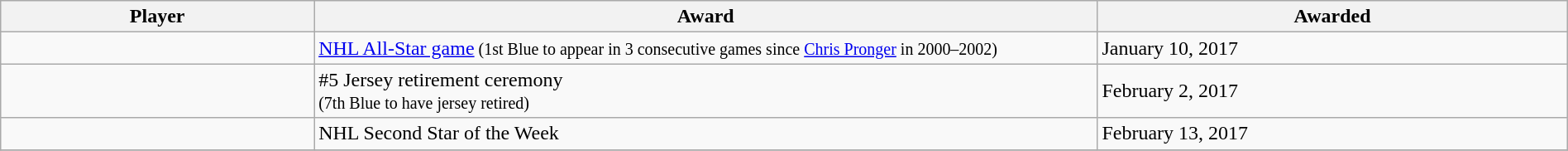<table class="wikitable sortable" style="width:100%;">
<tr>
<th style="width:20%;">Player</th>
<th style="width:50%;">Award</th>
<th style="width:30%;" data-sort-type="date">Awarded</th>
</tr>
<tr>
<td></td>
<td><a href='#'>NHL All-Star game</a><small> (1st Blue to appear in 3 consecutive games since <a href='#'>Chris Pronger</a> in 2000–2002)</small></td>
<td>January 10, 2017</td>
</tr>
<tr>
<td></td>
<td>#5 Jersey retirement ceremony <br> <small>(7th Blue to have jersey retired)</small></td>
<td>February 2, 2017</td>
</tr>
<tr>
<td></td>
<td>NHL Second Star of the Week</td>
<td>February 13, 2017</td>
</tr>
<tr>
</tr>
</table>
